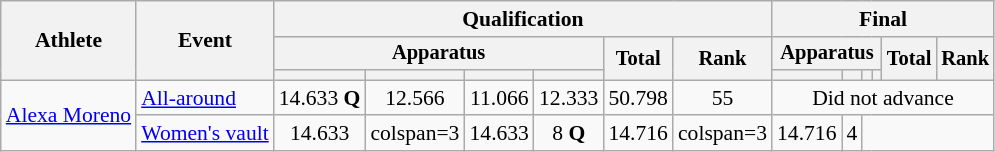<table class="wikitable" style="font-size:90%">
<tr>
<th rowspan=3>Athlete</th>
<th rowspan=3>Event</th>
<th colspan=6>Qualification</th>
<th colspan=6>Final</th>
</tr>
<tr style="font-size:95%">
<th colspan=4>Apparatus</th>
<th rowspan=2>Total</th>
<th rowspan=2>Rank</th>
<th colspan=4>Apparatus</th>
<th rowspan=2>Total</th>
<th rowspan=2>Rank</th>
</tr>
<tr style="font-size:95%">
<th></th>
<th></th>
<th></th>
<th></th>
<th></th>
<th></th>
<th></th>
<th></th>
</tr>
<tr align=center>
<td align=left rowspan=2><a href='#'>Alexa Moreno</a></td>
<td align=left><a href='#'>All-around</a></td>
<td>14.633 <strong>Q</strong></td>
<td>12.566</td>
<td>11.066</td>
<td>12.333</td>
<td>50.798</td>
<td>55</td>
<td colspan=6>Did not advance</td>
</tr>
<tr align=center>
<td align=left><a href='#'>Women's vault</a></td>
<td>14.633</td>
<td>colspan=3 </td>
<td>14.633</td>
<td>8 <strong>Q</strong></td>
<td>14.716</td>
<td>colspan=3 </td>
<td>14.716</td>
<td>4</td>
</tr>
</table>
